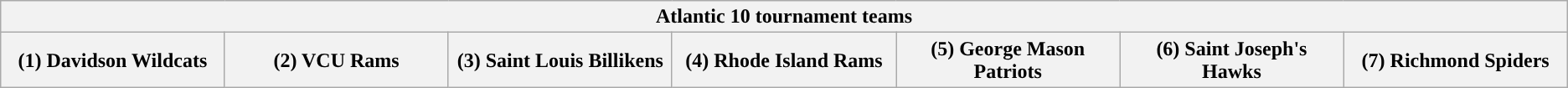<table class="wikitable">
<tr>
<th colspan=7>Atlantic 10 tournament teams</th>
</tr>
<tr>
<th style="width: 14%; ">(1) Davidson Wildcats</th>
<th style="width: 14%; ">(2) VCU Rams</th>
<th style="width: 14%; ">(3) Saint Louis Billikens</th>
<th style="width: 14%; ">(4) Rhode Island Rams</th>
<th style="width: 14%; ">(5) George Mason Patriots</th>
<th style="width: 14%; ">(6) Saint Joseph's Hawks</th>
<th style="width: 14%; ">(7) Richmond Spiders</th>
</tr>
</table>
